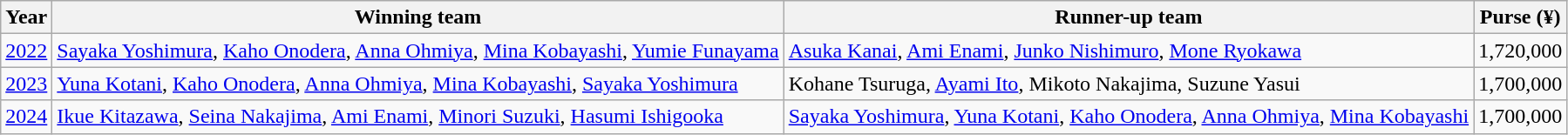<table class="wikitable">
<tr>
<th scope="col">Year</th>
<th scope="col">Winning team</th>
<th scope="col">Runner-up team</th>
<th scope="col">Purse (¥)</th>
</tr>
<tr>
<td><a href='#'>2022</a></td>
<td> <a href='#'>Sayaka Yoshimura</a>, <a href='#'>Kaho Onodera</a>, <a href='#'>Anna Ohmiya</a>, <a href='#'>Mina Kobayashi</a>, <a href='#'>Yumie Funayama</a></td>
<td> <a href='#'>Asuka Kanai</a>, <a href='#'>Ami Enami</a>, <a href='#'>Junko Nishimuro</a>, <a href='#'>Mone Ryokawa</a></td>
<td>1,720,000</td>
</tr>
<tr>
<td><a href='#'>2023</a></td>
<td> <a href='#'>Yuna Kotani</a>, <a href='#'>Kaho Onodera</a>, <a href='#'>Anna Ohmiya</a>, <a href='#'>Mina Kobayashi</a>, <a href='#'>Sayaka Yoshimura</a></td>
<td> Kohane Tsuruga, <a href='#'>Ayami Ito</a>, Mikoto Nakajima, Suzune Yasui</td>
<td>1,700,000</td>
</tr>
<tr>
<td><a href='#'>2024</a></td>
<td> <a href='#'>Ikue Kitazawa</a>, <a href='#'>Seina Nakajima</a>, <a href='#'>Ami Enami</a>, <a href='#'>Minori Suzuki</a>, <a href='#'>Hasumi Ishigooka</a></td>
<td> <a href='#'>Sayaka Yoshimura</a>, <a href='#'>Yuna Kotani</a>, <a href='#'>Kaho Onodera</a>, <a href='#'>Anna Ohmiya</a>, <a href='#'>Mina Kobayashi</a></td>
<td>1,700,000</td>
</tr>
</table>
